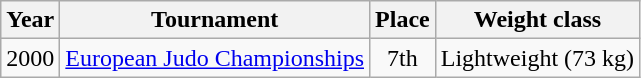<table class=wikitable>
<tr>
<th>Year</th>
<th>Tournament</th>
<th>Place</th>
<th>Weight class</th>
</tr>
<tr>
<td>2000</td>
<td><a href='#'>European Judo Championships</a></td>
<td align="center">7th</td>
<td>Lightweight (73 kg)</td>
</tr>
</table>
